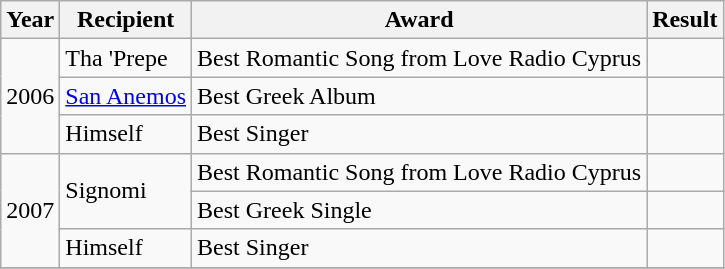<table class="wikitable">
<tr>
<th>Year</th>
<th>Recipient</th>
<th>Award</th>
<th>Result</th>
</tr>
<tr>
<td rowspan="3">2006</td>
<td>Tha 'Prepe</td>
<td>Best Romantic Song from Love Radio Cyprus</td>
<td></td>
</tr>
<tr>
<td><a href='#'>San Anemos</a></td>
<td>Best Greek Album</td>
<td></td>
</tr>
<tr>
<td>Himself</td>
<td>Best Singer</td>
<td></td>
</tr>
<tr>
<td rowspan="3">2007</td>
<td rowspan="2">Signomi</td>
<td>Best Romantic Song from Love Radio Cyprus</td>
<td></td>
</tr>
<tr>
<td>Best Greek Single</td>
<td></td>
</tr>
<tr>
<td>Himself</td>
<td>Best Singer</td>
<td></td>
</tr>
<tr>
</tr>
</table>
